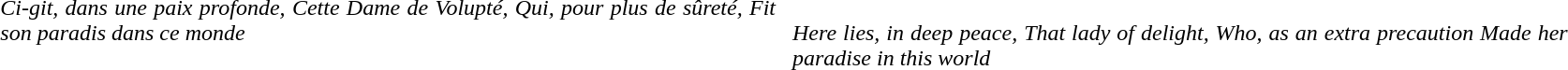<table align=center width=90% padding=10px text-align=justify cellspacing=10px>
<tr>
<td width=50% align=justify valign=top><br><em>Ci-git, dans une paix profonde,</em>
<em>Cette Dame de Volupté,</em>
<em>Qui, pour plus de sûreté,</em>
<em>Fit son paradis dans ce monde</em></td>
<td width=50% align=justify valign=top cellspacing=30px><br><br><em>Here lies, in deep peace,</em>
<em>That lady of delight,</em>
<em>Who, as an extra precaution Made her paradise in this world</em></td>
</tr>
</table>
